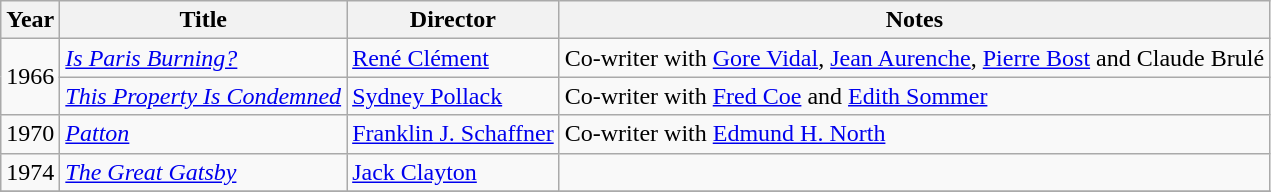<table class="wikitable">
<tr>
<th>Year</th>
<th>Title</th>
<th>Director</th>
<th>Notes</th>
</tr>
<tr>
<td rowspan="2">1966</td>
<td><em><a href='#'>Is Paris Burning?</a></em></td>
<td><a href='#'>René Clément</a></td>
<td>Co-writer with <a href='#'>Gore Vidal</a>, <a href='#'>Jean Aurenche</a>, <a href='#'>Pierre Bost</a> and Claude Brulé</td>
</tr>
<tr>
<td><em><a href='#'>This Property Is Condemned</a></em></td>
<td><a href='#'>Sydney Pollack</a></td>
<td>Co-writer with <a href='#'>Fred Coe</a> and <a href='#'>Edith Sommer</a></td>
</tr>
<tr>
<td>1970</td>
<td><em><a href='#'>Patton</a></em></td>
<td><a href='#'>Franklin J. Schaffner</a></td>
<td>Co-writer with <a href='#'>Edmund H. North</a></td>
</tr>
<tr>
<td>1974</td>
<td><em><a href='#'>The Great Gatsby</a></em></td>
<td><a href='#'>Jack Clayton</a></td>
<td></td>
</tr>
<tr>
</tr>
</table>
